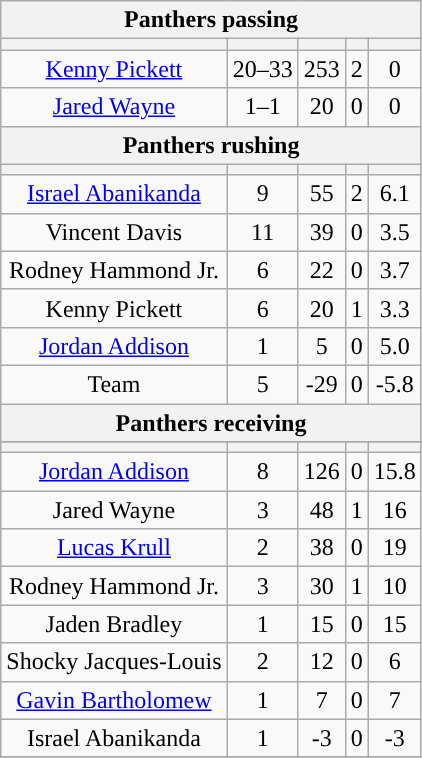<table class="wikitable plainrowheaders" style="text-align:center;">
<tr>
<th colspan="6">Panthers passing</th>
</tr>
<tr>
<th scope="col"></th>
<th scope="col"></th>
<th scope="col"></th>
<th scope="col"></th>
<th scope="col"></th>
</tr>
<tr>
<td><a href='#'>Kenny Pickett</a></td>
<td>20–33</td>
<td>253</td>
<td>2</td>
<td>0</td>
</tr>
<tr>
<td><a href='#'>Jared Wayne</a></td>
<td>1–1</td>
<td>20</td>
<td>0</td>
<td>0</td>
</tr>
<tr>
<th colspan="6">Panthers rushing</th>
</tr>
<tr>
<th scope="col"></th>
<th scope="col"></th>
<th scope="col"></th>
<th scope="col"></th>
<th scope="col"></th>
</tr>
<tr>
<td><a href='#'>Israel Abanikanda</a></td>
<td>9</td>
<td>55</td>
<td>2</td>
<td>6.1</td>
</tr>
<tr>
<td>Vincent Davis</td>
<td>11</td>
<td>39</td>
<td>0</td>
<td>3.5</td>
</tr>
<tr>
<td>Rodney Hammond Jr.</td>
<td>6</td>
<td>22</td>
<td>0</td>
<td>3.7</td>
</tr>
<tr>
<td>Kenny Pickett</td>
<td>6</td>
<td>20</td>
<td>1</td>
<td>3.3</td>
</tr>
<tr>
<td><a href='#'>Jordan Addison</a></td>
<td>1</td>
<td>5</td>
<td>0</td>
<td>5.0</td>
</tr>
<tr>
<td>Team</td>
<td>5</td>
<td>-29</td>
<td>0</td>
<td>-5.8</td>
</tr>
<tr>
<th colspan="6">Panthers receiving</th>
</tr>
<tr>
</tr>
<tr>
<th scope="col"></th>
<th scope="col"></th>
<th scope="col"></th>
<th scope="col"></th>
<th scope="col"></th>
</tr>
<tr>
<td><a href='#'>Jordan Addison</a></td>
<td>8</td>
<td>126</td>
<td>0</td>
<td>15.8</td>
</tr>
<tr>
<td>Jared Wayne</td>
<td>3</td>
<td>48</td>
<td>1</td>
<td>16</td>
</tr>
<tr>
<td><a href='#'>Lucas Krull</a></td>
<td>2</td>
<td>38</td>
<td>0</td>
<td>19</td>
</tr>
<tr>
<td>Rodney Hammond Jr.</td>
<td>3</td>
<td>30</td>
<td>1</td>
<td>10</td>
</tr>
<tr>
<td>Jaden Bradley</td>
<td>1</td>
<td>15</td>
<td>0</td>
<td>15</td>
</tr>
<tr>
<td>Shocky Jacques-Louis</td>
<td>2</td>
<td>12</td>
<td>0</td>
<td>6</td>
</tr>
<tr>
<td><a href='#'>Gavin Bartholomew</a></td>
<td>1</td>
<td>7</td>
<td>0</td>
<td>7</td>
</tr>
<tr>
<td>Israel Abanikanda</td>
<td>1</td>
<td>-3</td>
<td>0</td>
<td>-3</td>
</tr>
<tr>
</tr>
</table>
